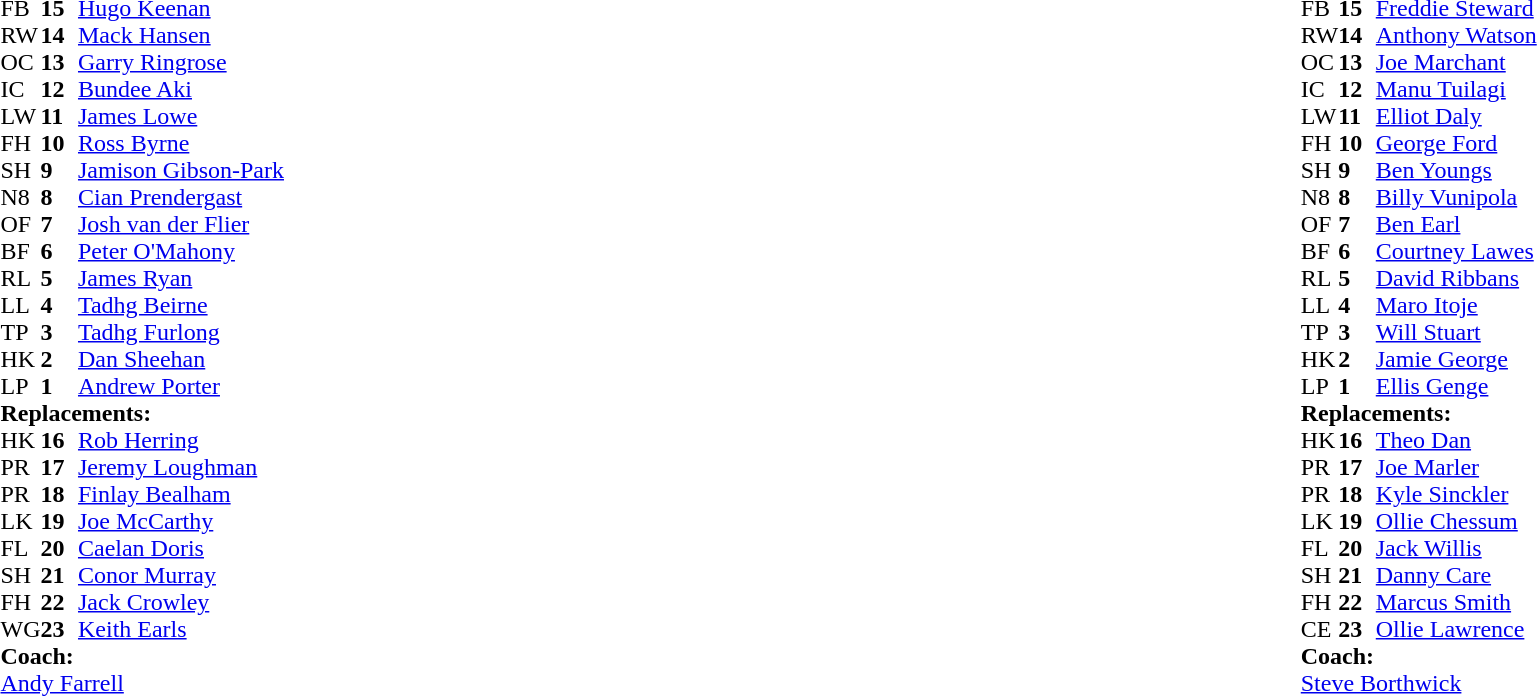<table style="width:100%">
<tr>
<td style="vertical-align:top; width:50%"><br><table cellspacing="0" cellpadding="0">
<tr>
<th width="25"></th>
<th width="25"></th>
</tr>
<tr>
<td>FB</td>
<td><strong>15</strong></td>
<td><a href='#'>Hugo Keenan</a></td>
</tr>
<tr>
<td>RW</td>
<td><strong>14</strong></td>
<td><a href='#'>Mack Hansen</a></td>
</tr>
<tr>
<td>OC</td>
<td><strong>13</strong></td>
<td><a href='#'>Garry Ringrose</a></td>
</tr>
<tr>
<td>IC</td>
<td><strong>12</strong></td>
<td><a href='#'>Bundee Aki</a></td>
<td></td>
<td></td>
<td></td>
</tr>
<tr>
<td>LW</td>
<td><strong>11</strong></td>
<td><a href='#'>James Lowe</a></td>
<td></td>
<td></td>
</tr>
<tr>
<td>FH</td>
<td><strong>10</strong></td>
<td><a href='#'>Ross Byrne</a></td>
<td></td>
<td></td>
<td></td>
</tr>
<tr>
<td>SH</td>
<td><strong>9</strong></td>
<td><a href='#'>Jamison Gibson-Park</a></td>
<td></td>
<td></td>
</tr>
<tr>
<td>N8</td>
<td><strong>8</strong></td>
<td><a href='#'>Cian Prendergast</a></td>
</tr>
<tr>
<td>OF</td>
<td><strong>7</strong></td>
<td><a href='#'>Josh van der Flier</a></td>
</tr>
<tr>
<td>BF</td>
<td><strong>6</strong></td>
<td><a href='#'>Peter O'Mahony</a></td>
<td></td>
<td></td>
</tr>
<tr>
<td>RL</td>
<td><strong>5</strong></td>
<td><a href='#'>James Ryan</a></td>
<td></td>
<td></td>
</tr>
<tr>
<td>LL</td>
<td><strong>4</strong></td>
<td><a href='#'>Tadhg Beirne</a></td>
</tr>
<tr>
<td>TP</td>
<td><strong>3</strong></td>
<td><a href='#'>Tadhg Furlong</a></td>
<td></td>
<td></td>
</tr>
<tr>
<td>HK</td>
<td><strong>2</strong></td>
<td><a href='#'>Dan Sheehan</a></td>
<td></td>
<td></td>
</tr>
<tr>
<td>LP</td>
<td><strong>1</strong></td>
<td><a href='#'>Andrew Porter</a></td>
<td></td>
<td></td>
</tr>
<tr>
<td colspan="3"><strong>Replacements:</strong></td>
</tr>
<tr>
<td>HK</td>
<td><strong>16</strong></td>
<td><a href='#'>Rob Herring</a></td>
<td></td>
<td></td>
</tr>
<tr>
<td>PR</td>
<td><strong>17</strong></td>
<td><a href='#'>Jeremy Loughman</a></td>
<td></td>
<td></td>
</tr>
<tr>
<td>PR</td>
<td><strong>18</strong></td>
<td><a href='#'>Finlay Bealham</a></td>
<td></td>
<td></td>
</tr>
<tr>
<td>LK</td>
<td><strong>19</strong></td>
<td><a href='#'>Joe McCarthy</a></td>
<td></td>
<td></td>
</tr>
<tr>
<td>FL</td>
<td><strong>20</strong></td>
<td><a href='#'>Caelan Doris</a></td>
<td></td>
<td></td>
</tr>
<tr>
<td>SH</td>
<td><strong>21</strong></td>
<td><a href='#'>Conor Murray</a></td>
<td></td>
<td></td>
</tr>
<tr>
<td>FH</td>
<td><strong>22</strong></td>
<td><a href='#'>Jack Crowley</a></td>
<td></td>
<td></td>
</tr>
<tr>
<td>WG</td>
<td><strong>23</strong></td>
<td><a href='#'>Keith Earls</a></td>
<td></td>
<td></td>
</tr>
<tr>
<td colspan="3"><strong>Coach:</strong></td>
</tr>
<tr>
<td colspan="3"> <a href='#'>Andy Farrell</a></td>
</tr>
</table>
</td>
<td style="vertical-align:top"></td>
<td style="vertical-align:top;width:50%"><br><table cellspacing="0" cellpadding="0" style="margin:auto">
<tr>
<th width="25"></th>
<th width="25"></th>
</tr>
<tr>
<td>FB</td>
<td><strong>15</strong></td>
<td><a href='#'>Freddie Steward</a></td>
</tr>
<tr>
<td>RW</td>
<td><strong>14</strong></td>
<td><a href='#'>Anthony Watson</a></td>
<td></td>
<td></td>
</tr>
<tr>
<td>OC</td>
<td><strong>13</strong></td>
<td><a href='#'>Joe Marchant</a></td>
</tr>
<tr>
<td>IC</td>
<td><strong>12</strong></td>
<td><a href='#'>Manu Tuilagi</a></td>
<td></td>
<td></td>
</tr>
<tr>
<td>LW</td>
<td><strong>11</strong></td>
<td><a href='#'>Elliot Daly</a></td>
</tr>
<tr>
<td>FH</td>
<td><strong>10</strong></td>
<td><a href='#'>George Ford</a></td>
</tr>
<tr>
<td>SH</td>
<td><strong>9</strong></td>
<td><a href='#'>Ben Youngs</a></td>
<td></td>
<td></td>
</tr>
<tr>
<td>N8</td>
<td><strong>8</strong></td>
<td><a href='#'>Billy Vunipola</a></td>
<td></td>
</tr>
<tr>
<td>OF</td>
<td><strong>7</strong></td>
<td><a href='#'>Ben Earl</a></td>
</tr>
<tr>
<td>BF</td>
<td><strong>6</strong></td>
<td><a href='#'>Courtney Lawes</a></td>
<td></td>
<td></td>
</tr>
<tr>
<td>RL</td>
<td><strong>5</strong></td>
<td><a href='#'>David Ribbans</a></td>
<td></td>
<td></td>
</tr>
<tr>
<td>LL</td>
<td><strong>4</strong></td>
<td><a href='#'>Maro Itoje</a></td>
</tr>
<tr>
<td>TP</td>
<td><strong>3</strong></td>
<td><a href='#'>Will Stuart</a></td>
<td></td>
<td></td>
</tr>
<tr>
<td>HK</td>
<td><strong>2</strong></td>
<td><a href='#'>Jamie George</a></td>
<td></td>
<td></td>
</tr>
<tr>
<td>LP</td>
<td><strong>1</strong></td>
<td><a href='#'>Ellis Genge</a></td>
<td></td>
<td></td>
</tr>
<tr>
<td colspan="3"><strong>Replacements:</strong></td>
</tr>
<tr>
<td>HK</td>
<td><strong>16</strong></td>
<td><a href='#'>Theo Dan</a></td>
<td></td>
<td></td>
</tr>
<tr>
<td>PR</td>
<td><strong>17</strong></td>
<td><a href='#'>Joe Marler</a></td>
<td></td>
<td></td>
</tr>
<tr>
<td>PR</td>
<td><strong>18</strong></td>
<td><a href='#'>Kyle Sinckler</a></td>
<td></td>
<td></td>
</tr>
<tr>
<td>LK</td>
<td><strong>19</strong></td>
<td><a href='#'>Ollie Chessum</a></td>
<td></td>
<td></td>
</tr>
<tr>
<td>FL</td>
<td><strong>20</strong></td>
<td><a href='#'>Jack Willis</a></td>
<td></td>
<td></td>
</tr>
<tr>
<td>SH</td>
<td><strong>21</strong></td>
<td><a href='#'>Danny Care</a></td>
<td></td>
<td></td>
</tr>
<tr>
<td>FH</td>
<td><strong>22</strong></td>
<td><a href='#'>Marcus Smith</a></td>
<td></td>
<td></td>
</tr>
<tr>
<td>CE</td>
<td><strong>23</strong></td>
<td><a href='#'>Ollie Lawrence</a></td>
<td></td>
<td></td>
</tr>
<tr>
<td colspan="3"><strong>Coach:</strong></td>
</tr>
<tr>
<td colspan="3"> <a href='#'>Steve Borthwick</a></td>
</tr>
</table>
</td>
</tr>
</table>
